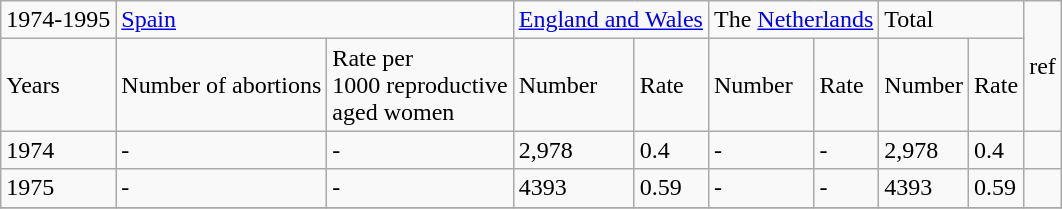<table class="wikitable sortable">
<tr>
<td>1974-1995</td>
<td colspan="2"><a href='#'>Spain</a></td>
<td colspan="2"><a href='#'>England and Wales</a></td>
<td colspan="2">The <a href='#'>Netherlands</a></td>
<td colspan="2">Total</td>
<td rowspan="2">ref</td>
</tr>
<tr>
<td>Years</td>
<td>Number of abortions</td>
<td>Rate per<br>1000 reproductive<br>aged women</td>
<td>Number</td>
<td>Rate</td>
<td>Number</td>
<td>Rate</td>
<td>Number</td>
<td>Rate</td>
</tr>
<tr>
<td>1974</td>
<td>-</td>
<td>-</td>
<td>2,978</td>
<td>0.4</td>
<td>-</td>
<td>-</td>
<td>2,978</td>
<td>0.4</td>
<td></td>
</tr>
<tr>
<td>1975</td>
<td>-</td>
<td>-</td>
<td>4393</td>
<td>0.59</td>
<td>-</td>
<td>-</td>
<td>4393</td>
<td>0.59</td>
<td></td>
</tr>
<tr>
</tr>
</table>
